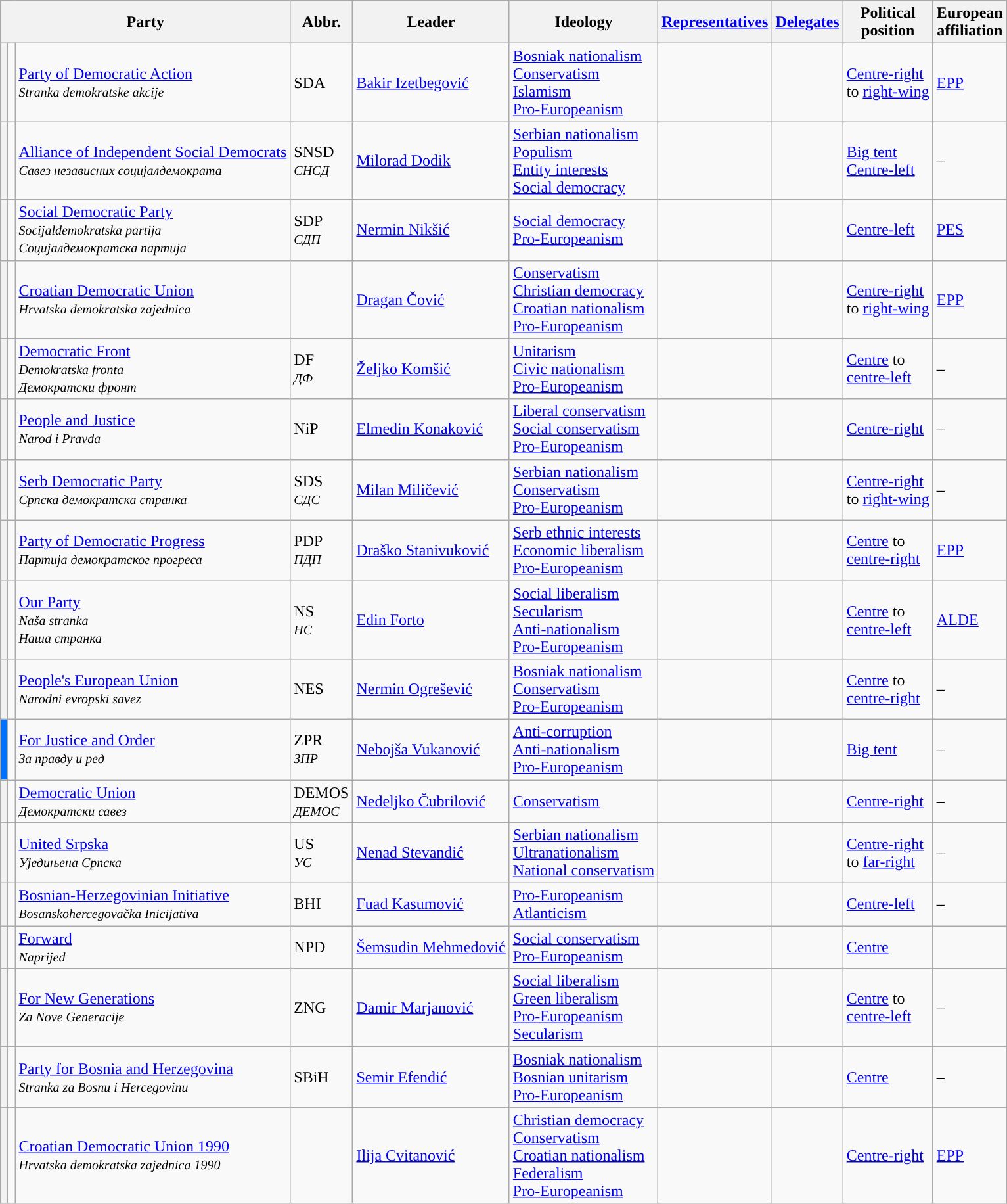<table class="wikitable sortable">
<tr ">
<th colspan=3>Party</th>
<th>Abbr.</th>
<th>Leader</th>
<th>Ideology</th>
<th><a href='#'>Representatives</a></th>
<th><a href='#'>Delegates</a></th>
<th>Political<br>position</th>
<th>European<br>affiliation</th>
</tr>
<tr>
<th style="background-color: "></th>
<td></td>
<td><a href='#'>Party of Democratic Action</a><br><small><em>Stranka demokratske akcije</em></small></td>
<td>SDA</td>
<td><a href='#'>Bakir Izetbegović</a></td>
<td><a href='#'>Bosniak nationalism</a><br><a href='#'>Conservatism</a><br><a href='#'>Islamism</a><br><a href='#'>Pro-Europeanism</a></td>
<td></td>
<td></td>
<td><a href='#'>Centre-right</a><br>to <a href='#'>right-wing</a></td>
<td><a href='#'>EPP</a> </td>
</tr>
<tr>
<th style="background-color: "></th>
<td></td>
<td><a href='#'>Alliance of Independent Social Democrats</a><br><small><em>Савез независних социјалдемократа</em></small></td>
<td>SNSD<br><small><em>СНСД</em></small></td>
<td><a href='#'>Milorad Dodik</a></td>
<td><a href='#'>Serbian nationalism</a><br><a href='#'>Populism</a><br><a href='#'>Entity interests</a><br><a href='#'>Social democracy</a></td>
<td></td>
<td></td>
<td><a href='#'>Big tent</a><br><a href='#'>Centre-left</a></td>
<td>–</td>
</tr>
<tr>
<th style="background-color: "></th>
<td></td>
<td><a href='#'>Social Democratic Party</a><br><small><em>Socijaldemokratska partija<br>Социјалдемократска партија</em></small></td>
<td>SDP<br><small><em>СДП</em></small></td>
<td><a href='#'>Nermin Nikšić</a></td>
<td><a href='#'>Social democracy</a><br><a href='#'>Pro-Europeanism</a></td>
<td></td>
<td></td>
<td><a href='#'>Centre-left</a></td>
<td><a href='#'>PES</a> </td>
</tr>
<tr>
<th style="background-color: "></th>
<td></td>
<td><a href='#'>Croatian Democratic Union</a><br><small><em>Hrvatska demokratska zajednica</em></small></td>
<td></td>
<td><a href='#'>Dragan Čović</a></td>
<td><a href='#'>Conservatism</a><br><a href='#'>Christian democracy</a><br><a href='#'>Croatian nationalism</a><br><a href='#'>Pro-Europeanism</a></td>
<td></td>
<td></td>
<td><a href='#'>Centre-right</a><br>to <a href='#'>right-wing</a></td>
<td><a href='#'>EPP</a> </td>
</tr>
<tr>
<th style="background-color: "></th>
<td></td>
<td><a href='#'>Democratic Front</a><br><small><em>Demokratska fronta<br>Демократски фронт</em></small></td>
<td>DF<br><small><em>ДФ</em></small></td>
<td><a href='#'>Željko Komšić</a></td>
<td><a href='#'>Unitarism</a><br><a href='#'>Civic nationalism</a><br><a href='#'>Pro-Europeanism</a></td>
<td></td>
<td></td>
<td><a href='#'>Centre</a> to<br><a href='#'>centre-left</a></td>
<td>–</td>
</tr>
<tr>
<th style="background-color: "></th>
<td></td>
<td><a href='#'>People and Justice</a><br><small><em>Narod i Pravda</em></small></td>
<td>NiP</td>
<td><a href='#'>Elmedin Konaković</a></td>
<td><a href='#'>Liberal conservatism</a><br><a href='#'>Social conservatism</a><br><a href='#'>Pro-Europeanism</a></td>
<td></td>
<td></td>
<td><a href='#'>Centre-right</a></td>
<td>–</td>
</tr>
<tr>
<th style="background-color: "></th>
<td></td>
<td><a href='#'>Serb Democratic Party</a><br><small><em>Српска демократска странка</em></small></td>
<td>SDS<br><small><em>СДС</em></small></td>
<td><a href='#'>Milan Miličević</a></td>
<td><a href='#'>Serbian nationalism</a><br><a href='#'>Conservatism</a><br><a href='#'>Pro-Europeanism</a></td>
<td></td>
<td></td>
<td><a href='#'>Centre-right</a><br>to <a href='#'>right-wing</a></td>
<td>–</td>
</tr>
<tr>
<th style="background-color: "></th>
<td></td>
<td><a href='#'>Party of Democratic Progress</a><br><small><em>Партија демократског прогреса</em></small></td>
<td>PDP<br><small><em>ПДП</em></small></td>
<td><a href='#'>Draško Stanivuković</a></td>
<td><a href='#'>Serb ethnic interests</a><br><a href='#'>Economic liberalism</a><br><a href='#'>Pro-Europeanism</a></td>
<td></td>
<td></td>
<td><a href='#'>Centre</a> to<br><a href='#'>centre-right</a></td>
<td><a href='#'>EPP</a> </td>
</tr>
<tr>
<th style="background-color: "></th>
<td></td>
<td><a href='#'>Our Party</a><br><small><em>Naša stranka<br>Наша странка</em></small></td>
<td>NS<br><small><em>НС</em></small></td>
<td><a href='#'>Edin Forto</a></td>
<td><a href='#'>Social liberalism</a><br><a href='#'>Secularism</a><br><a href='#'>Anti-nationalism</a><br><a href='#'>Pro-Europeanism</a></td>
<td></td>
<td></td>
<td><a href='#'>Centre</a> to<br><a href='#'>centre-left</a></td>
<td><a href='#'>ALDE</a></td>
</tr>
<tr>
<th style="background-color: "></th>
<td></td>
<td><a href='#'>People's European Union</a><br><small><em>Narodni evropski savez</em></small></td>
<td>NES</td>
<td><a href='#'>Nermin Ogrešević</a></td>
<td><a href='#'>Bosniak nationalism</a><br><a href='#'>Conservatism</a><br><a href='#'>Pro-Europeanism</a></td>
<td></td>
<td></td>
<td><a href='#'>Centre</a> to<br><a href='#'>centre-right</a></td>
<td>–</td>
</tr>
<tr>
<th style="background-color: #0070FF"></th>
<td></td>
<td><a href='#'>For Justice and Order</a><br><small><em>За правду и ред</em></small></td>
<td>ZPR<br><small><em>ЗПР</em></small></td>
<td><a href='#'>Nebojša Vukanović</a></td>
<td><a href='#'>Anti-corruption</a><br><a href='#'>Anti-nationalism</a><br><a href='#'>Pro-Europeanism</a></td>
<td></td>
<td></td>
<td><a href='#'>Big tent</a></td>
<td>–</td>
</tr>
<tr>
<th style="background-color: "></th>
<td></td>
<td><a href='#'>Democratic Union</a><br><small><em>Демократски савез</em></small></td>
<td>DEMOS<br><small><em>ДЕМОС</em></small></td>
<td><a href='#'>Nedeljko Čubrilović</a></td>
<td><a href='#'>Conservatism</a></td>
<td></td>
<td></td>
<td><a href='#'>Centre-right</a></td>
<td>–</td>
</tr>
<tr>
<th style="background-color: "></th>
<td></td>
<td><a href='#'>United Srpska</a><br><small><em>Уједињена Српска</em></small></td>
<td>US<br><small><em>УС</em></small></td>
<td><a href='#'>Nenad Stevandić</a></td>
<td><a href='#'>Serbian nationalism</a><br><a href='#'>Ultranationalism</a><br><a href='#'>National conservatism</a></td>
<td></td>
<td></td>
<td><a href='#'>Centre-right</a><br>to <a href='#'>far-right</a></td>
<td>–</td>
</tr>
<tr>
<th style="background-color: "></th>
<td></td>
<td><a href='#'>Bosnian-Herzegovinian Initiative</a><br><small><em>Bosanskohercegovačka Inicijativa</em></small></td>
<td>BHI</td>
<td><a href='#'>Fuad Kasumović</a></td>
<td><a href='#'>Pro-Europeanism</a><br><a href='#'>Atlanticism</a></td>
<td></td>
<td></td>
<td><a href='#'>Centre-left</a></td>
<td>–</td>
</tr>
<tr>
<th style="background-color: "></th>
<td></td>
<td><a href='#'>Forward</a><br><small><em>Naprijed</em></small></td>
<td>NPD</td>
<td><a href='#'>Šemsudin Mehmedović</a></td>
<td><a href='#'>Social conservatism</a><br><a href='#'>Pro-Europeanism</a></td>
<td></td>
<td></td>
<td><a href='#'>Centre</a></td>
</tr>
<tr>
<th style="background-color: "></th>
<td></td>
<td><a href='#'>For New Generations</a><br><small><em>Za Nove Generacije</em></small></td>
<td>ZNG</td>
<td><a href='#'>Damir Marjanović</a></td>
<td><a href='#'>Social liberalism</a><br><a href='#'>Green liberalism</a><br><a href='#'>Pro-Europeanism</a><br><a href='#'>Secularism</a></td>
<td></td>
<td></td>
<td><a href='#'>Centre</a> to<br><a href='#'>centre-left</a></td>
<td>–</td>
</tr>
<tr>
<th style="background-color: "></th>
<td></td>
<td><a href='#'>Party for Bosnia and Herzegovina</a><br><small><em>Stranka za Bosnu i Hercegovinu</em></small></td>
<td>SBiH</td>
<td><a href='#'>Semir Efendić</a></td>
<td><a href='#'>Bosniak nationalism</a><br><a href='#'>Bosnian unitarism</a><br><a href='#'>Pro-Europeanism</a></td>
<td></td>
<td></td>
<td><a href='#'>Centre</a></td>
<td>–</td>
</tr>
<tr>
<th style="background-color: "></th>
<td></td>
<td><a href='#'>Croatian Democratic Union 1990</a><br><small><em>Hrvatska demokratska zajednica 1990</em></small></td>
<td></td>
<td><a href='#'>Ilija Cvitanović</a></td>
<td><a href='#'>Christian democracy</a><br><a href='#'>Conservatism</a><br><a href='#'>Croatian&nbsp;nationalism</a><br><a href='#'>Federalism</a><br><a href='#'>Pro-Europeanism</a></td>
<td></td>
<td></td>
<td><a href='#'>Centre-right</a></td>
<td><a href='#'>EPP</a> </td>
</tr>
</table>
